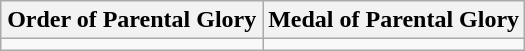<table class="wikitable">
<tr>
<th width="50%" style="text-align:center;"><strong>Order of Parental Glory</strong></th>
<th width="50%" style="text-align:center;"><strong>Medal of Parental Glory</strong></th>
</tr>
<tr>
<td></td>
<td></td>
</tr>
</table>
